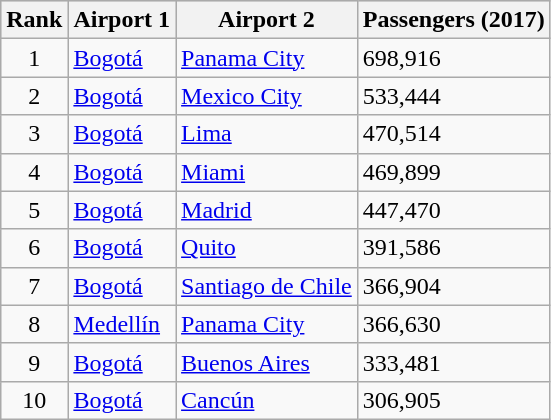<table class="wikitable sortable">
<tr style="background:lightgrey;">
<th>Rank</th>
<th>Airport 1</th>
<th>Airport 2</th>
<th>Passengers (2017)</th>
</tr>
<tr>
<td align=center>1</td>
<td> <a href='#'>Bogotá</a></td>
<td> <a href='#'>Panama City</a></td>
<td>698,916</td>
</tr>
<tr>
<td align=center>2</td>
<td> <a href='#'>Bogotá</a></td>
<td> <a href='#'>Mexico City</a></td>
<td>533,444</td>
</tr>
<tr>
<td align=center>3</td>
<td> <a href='#'>Bogotá</a></td>
<td> <a href='#'>Lima</a></td>
<td>470,514</td>
</tr>
<tr>
<td align=center>4</td>
<td> <a href='#'>Bogotá</a></td>
<td> <a href='#'>Miami</a></td>
<td>469,899</td>
</tr>
<tr>
<td align=center>5</td>
<td> <a href='#'>Bogotá</a></td>
<td> <a href='#'>Madrid</a></td>
<td>447,470</td>
</tr>
<tr>
<td align=center>6</td>
<td> <a href='#'>Bogotá</a></td>
<td> <a href='#'>Quito</a></td>
<td>391,586</td>
</tr>
<tr>
<td align=center>7</td>
<td> <a href='#'>Bogotá</a></td>
<td> <a href='#'>Santiago de Chile</a></td>
<td>366,904</td>
</tr>
<tr>
<td align=center>8</td>
<td> <a href='#'>Medellín</a></td>
<td> <a href='#'>Panama City</a></td>
<td>366,630</td>
</tr>
<tr>
<td align=center>9</td>
<td> <a href='#'>Bogotá</a></td>
<td> <a href='#'>Buenos Aires</a></td>
<td>333,481</td>
</tr>
<tr>
<td align=center>10</td>
<td> <a href='#'>Bogotá</a></td>
<td> <a href='#'>Cancún</a></td>
<td>306,905</td>
</tr>
</table>
